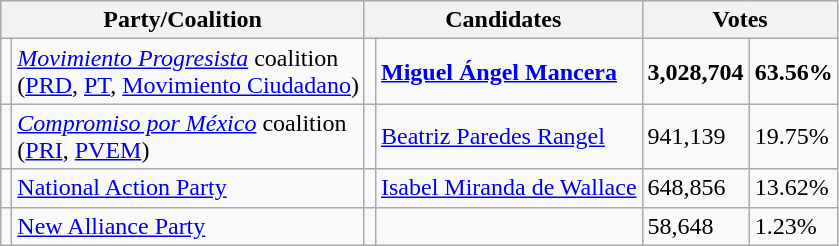<table class="wikitable">
<tr style="background:#efefef;">
<th Colspan = 2><strong>Party/Coalition</strong></th>
<th Colspan = 2><strong>Candidates</strong></th>
<th Colspan = 2><strong>Votes</strong></th>
</tr>
<tr>
<td></td>
<td><a href='#'><em>Movimiento Progresista</em></a> coalition<br>(<a href='#'>PRD</a>, <a href='#'>PT</a>, <a href='#'>Movimiento Ciudadano</a>)</td>
<td></td>
<td><strong><a href='#'>Miguel Ángel Mancera</a></strong></td>
<td><strong>3,028,704</strong></td>
<td><strong>63.56%</strong></td>
</tr>
<tr>
<td></td>
<td><a href='#'><em>Compromiso por México</em></a> coalition<br>(<a href='#'>PRI</a>, <a href='#'>PVEM</a>)</td>
<td></td>
<td><a href='#'>Beatriz Paredes Rangel</a></td>
<td>941,139</td>
<td>19.75%</td>
</tr>
<tr>
<td></td>
<td><a href='#'>National Action Party</a></td>
<td></td>
<td><a href='#'>Isabel Miranda de Wallace</a></td>
<td>648,856</td>
<td>13.62%</td>
</tr>
<tr>
<td></td>
<td><a href='#'>New Alliance Party</a><br></td>
<td></td>
<td></td>
<td>58,648</td>
<td>1.23%</td>
</tr>
</table>
